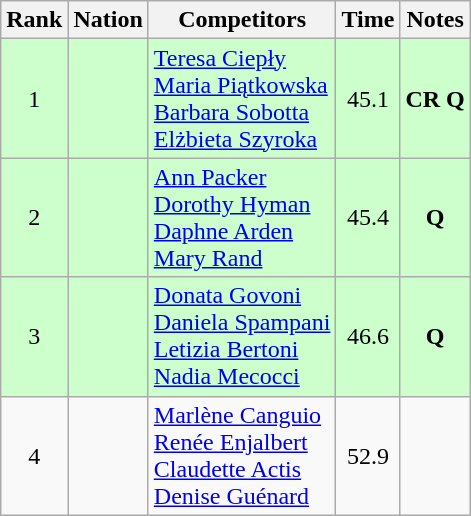<table class="wikitable sortable" style="text-align:center">
<tr>
<th>Rank</th>
<th>Nation</th>
<th>Competitors</th>
<th>Time</th>
<th>Notes</th>
</tr>
<tr bgcolor=ccffcc>
<td>1</td>
<td align=left></td>
<td align=left><a href='#'>Teresa Ciepły</a><br><a href='#'>Maria Piątkowska</a><br><a href='#'>Barbara Sobotta</a><br><a href='#'>Elżbieta Szyroka</a></td>
<td>45.1</td>
<td><strong>CR Q</strong></td>
</tr>
<tr bgcolor=ccffcc>
<td>2</td>
<td align=left></td>
<td align=left><a href='#'>Ann Packer</a><br><a href='#'>Dorothy Hyman</a><br><a href='#'>Daphne Arden</a><br><a href='#'>Mary Rand</a></td>
<td>45.4</td>
<td><strong>Q</strong></td>
</tr>
<tr bgcolor=ccffcc>
<td>3</td>
<td align=left></td>
<td align=left><a href='#'>Donata Govoni</a><br><a href='#'>Daniela Spampani</a><br><a href='#'>Letizia Bertoni</a><br><a href='#'>Nadia Mecocci</a></td>
<td>46.6</td>
<td><strong>Q</strong></td>
</tr>
<tr>
<td>4</td>
<td align=left></td>
<td align=left><a href='#'>Marlène Canguio</a><br><a href='#'>Renée Enjalbert</a><br><a href='#'>Claudette Actis</a><br><a href='#'>Denise Guénard</a></td>
<td>52.9</td>
<td></td>
</tr>
</table>
